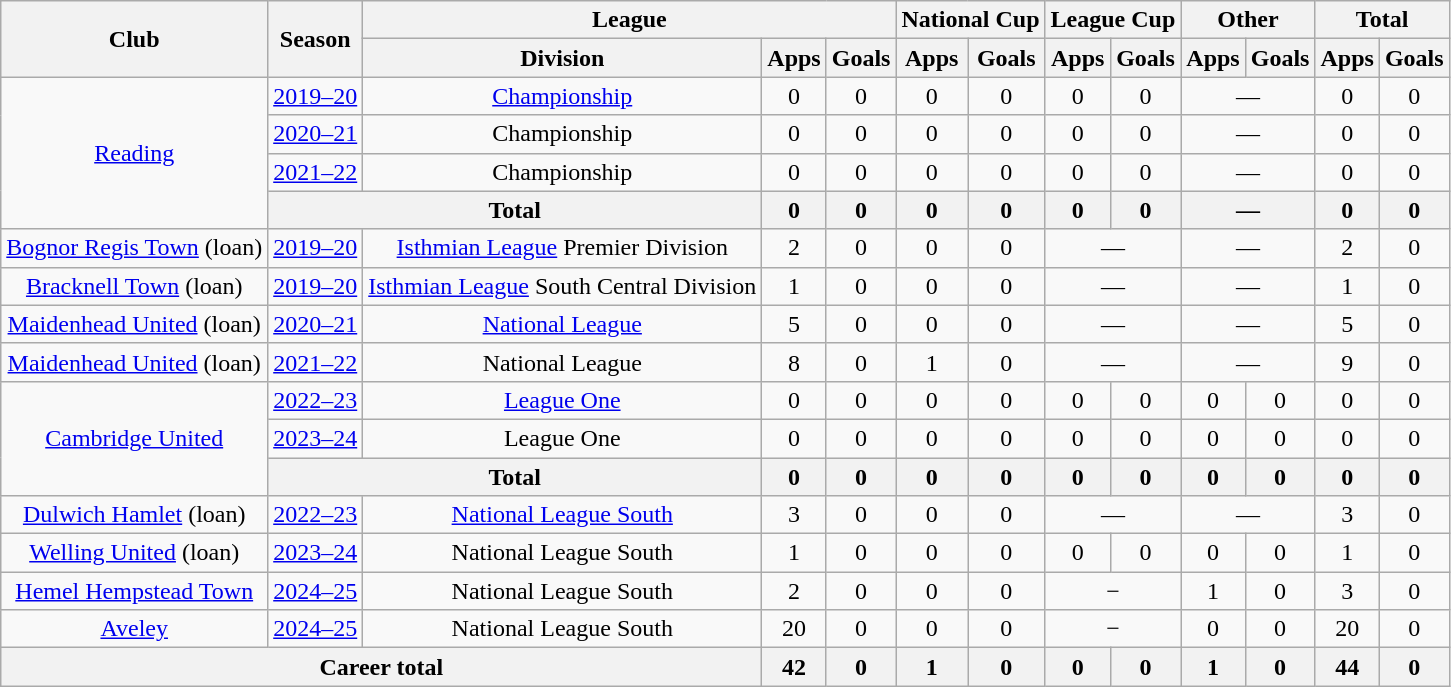<table class="wikitable" style="text-align: center;">
<tr>
<th rowspan="2">Club</th>
<th rowspan="2">Season</th>
<th colspan="3">League</th>
<th colspan="2">National Cup</th>
<th colspan="2">League Cup</th>
<th colspan="2">Other</th>
<th colspan="2">Total</th>
</tr>
<tr>
<th>Division</th>
<th>Apps</th>
<th>Goals</th>
<th>Apps</th>
<th>Goals</th>
<th>Apps</th>
<th>Goals</th>
<th>Apps</th>
<th>Goals</th>
<th>Apps</th>
<th>Goals</th>
</tr>
<tr>
<td rowspan="4" valign="center"><a href='#'>Reading</a></td>
<td><a href='#'>2019–20</a></td>
<td><a href='#'>Championship</a></td>
<td>0</td>
<td>0</td>
<td>0</td>
<td>0</td>
<td>0</td>
<td>0</td>
<td colspan=2>—</td>
<td>0</td>
<td>0</td>
</tr>
<tr>
<td><a href='#'>2020–21</a></td>
<td>Championship</td>
<td>0</td>
<td>0</td>
<td>0</td>
<td>0</td>
<td>0</td>
<td>0</td>
<td colspan=2>—</td>
<td>0</td>
<td>0</td>
</tr>
<tr>
<td><a href='#'>2021–22</a></td>
<td>Championship</td>
<td>0</td>
<td>0</td>
<td>0</td>
<td>0</td>
<td>0</td>
<td>0</td>
<td colspan=2>—</td>
<td>0</td>
<td>0</td>
</tr>
<tr>
<th colspan="2">Total</th>
<th>0</th>
<th>0</th>
<th>0</th>
<th>0</th>
<th>0</th>
<th>0</th>
<th colspan="2">—</th>
<th>0</th>
<th>0</th>
</tr>
<tr>
<td><a href='#'>Bognor Regis Town</a> (loan)</td>
<td><a href='#'>2019–20</a></td>
<td><a href='#'>Isthmian League</a> Premier Division</td>
<td>2</td>
<td>0</td>
<td>0</td>
<td>0</td>
<td colspan=2>—</td>
<td colspan=2>—</td>
<td>2</td>
<td>0</td>
</tr>
<tr>
<td><a href='#'>Bracknell Town</a> (loan)</td>
<td><a href='#'>2019–20</a></td>
<td><a href='#'>Isthmian League</a> South Central Division</td>
<td>1</td>
<td>0</td>
<td>0</td>
<td>0</td>
<td colspan=2>—</td>
<td colspan=2>—</td>
<td>1</td>
<td>0</td>
</tr>
<tr>
<td><a href='#'>Maidenhead United</a> (loan)</td>
<td><a href='#'>2020–21</a></td>
<td><a href='#'>National League</a></td>
<td>5</td>
<td>0</td>
<td>0</td>
<td>0</td>
<td colspan=2>—</td>
<td colspan=2>—</td>
<td>5</td>
<td>0</td>
</tr>
<tr>
<td><a href='#'>Maidenhead United</a> (loan)</td>
<td><a href='#'>2021–22</a></td>
<td>National League</td>
<td>8</td>
<td>0</td>
<td>1</td>
<td>0</td>
<td colspan=2>—</td>
<td colspan=2>—</td>
<td>9</td>
<td>0</td>
</tr>
<tr>
<td rowspan=3><a href='#'>Cambridge United</a></td>
<td><a href='#'>2022–23</a></td>
<td><a href='#'>League One</a></td>
<td>0</td>
<td>0</td>
<td>0</td>
<td>0</td>
<td>0</td>
<td>0</td>
<td>0</td>
<td>0</td>
<td>0</td>
<td>0</td>
</tr>
<tr>
<td><a href='#'>2023–24</a></td>
<td>League One</td>
<td>0</td>
<td>0</td>
<td>0</td>
<td>0</td>
<td>0</td>
<td>0</td>
<td>0</td>
<td>0</td>
<td>0</td>
<td>0</td>
</tr>
<tr>
<th colspan=2>Total</th>
<th>0</th>
<th>0</th>
<th>0</th>
<th>0</th>
<th>0</th>
<th>0</th>
<th>0</th>
<th>0</th>
<th>0</th>
<th>0</th>
</tr>
<tr>
<td><a href='#'>Dulwich Hamlet</a> (loan)</td>
<td><a href='#'>2022–23</a></td>
<td><a href='#'>National League South</a></td>
<td>3</td>
<td>0</td>
<td>0</td>
<td>0</td>
<td colspan="2">—</td>
<td colspan="2">—</td>
<td>3</td>
<td>0</td>
</tr>
<tr>
<td><a href='#'>Welling United</a> (loan)</td>
<td><a href='#'>2023–24</a></td>
<td>National League South</td>
<td>1</td>
<td>0</td>
<td>0</td>
<td>0</td>
<td>0</td>
<td>0</td>
<td>0</td>
<td>0</td>
<td>1</td>
<td>0</td>
</tr>
<tr>
<td><a href='#'>Hemel Hempstead Town</a></td>
<td><a href='#'>2024–25</a></td>
<td>National League South</td>
<td>2</td>
<td>0</td>
<td>0</td>
<td>0</td>
<td colspan="2">−</td>
<td>1</td>
<td>0</td>
<td>3</td>
<td>0</td>
</tr>
<tr>
<td><a href='#'>Aveley</a></td>
<td><a href='#'>2024–25</a></td>
<td>National League South</td>
<td>20</td>
<td>0</td>
<td>0</td>
<td>0</td>
<td colspan="2">−</td>
<td>0</td>
<td>0</td>
<td>20</td>
<td>0</td>
</tr>
<tr>
<th colspan="3">Career total</th>
<th>42</th>
<th>0</th>
<th>1</th>
<th>0</th>
<th>0</th>
<th>0</th>
<th>1</th>
<th>0</th>
<th>44</th>
<th>0</th>
</tr>
</table>
